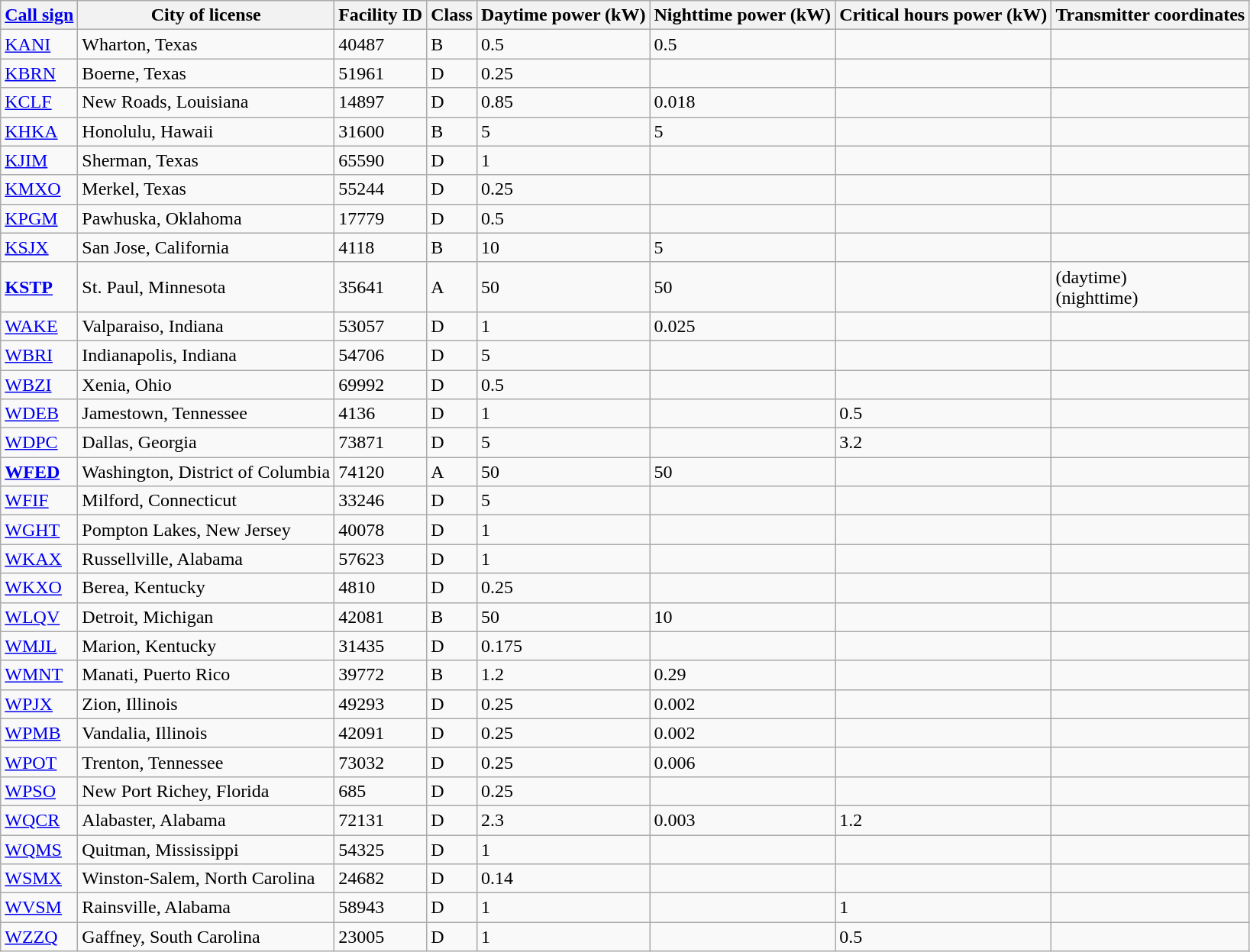<table class="wikitable sortable">
<tr>
<th><a href='#'>Call sign</a></th>
<th>City of license</th>
<th>Facility ID</th>
<th>Class</th>
<th>Daytime power (kW)</th>
<th>Nighttime power (kW)</th>
<th>Critical hours power (kW)</th>
<th>Transmitter coordinates</th>
</tr>
<tr>
<td><a href='#'>KANI</a></td>
<td>Wharton, Texas</td>
<td>40487</td>
<td>B</td>
<td>0.5</td>
<td>0.5</td>
<td></td>
<td></td>
</tr>
<tr>
<td><a href='#'>KBRN</a></td>
<td>Boerne, Texas</td>
<td>51961</td>
<td>D</td>
<td>0.25</td>
<td></td>
<td></td>
<td></td>
</tr>
<tr>
<td><a href='#'>KCLF</a></td>
<td>New Roads, Louisiana</td>
<td>14897</td>
<td>D</td>
<td>0.85</td>
<td>0.018</td>
<td></td>
<td></td>
</tr>
<tr>
<td><a href='#'>KHKA</a></td>
<td>Honolulu, Hawaii</td>
<td>31600</td>
<td>B</td>
<td>5</td>
<td>5</td>
<td></td>
<td></td>
</tr>
<tr>
<td><a href='#'>KJIM</a></td>
<td>Sherman, Texas</td>
<td>65590</td>
<td>D</td>
<td>1</td>
<td></td>
<td></td>
<td></td>
</tr>
<tr>
<td><a href='#'>KMXO</a></td>
<td>Merkel, Texas</td>
<td>55244</td>
<td>D</td>
<td>0.25</td>
<td></td>
<td></td>
<td></td>
</tr>
<tr>
<td><a href='#'>KPGM</a></td>
<td>Pawhuska, Oklahoma</td>
<td>17779</td>
<td>D</td>
<td>0.5</td>
<td></td>
<td></td>
<td></td>
</tr>
<tr>
<td><a href='#'>KSJX</a></td>
<td>San Jose, California</td>
<td>4118</td>
<td>B</td>
<td>10</td>
<td>5</td>
<td></td>
<td></td>
</tr>
<tr>
<td><strong><a href='#'>KSTP</a></strong></td>
<td>St. Paul, Minnesota</td>
<td>35641</td>
<td>A</td>
<td>50</td>
<td>50</td>
<td></td>
<td> (daytime)<br> (nighttime)</td>
</tr>
<tr>
<td><a href='#'>WAKE</a></td>
<td>Valparaiso, Indiana</td>
<td>53057</td>
<td>D</td>
<td>1</td>
<td>0.025</td>
<td></td>
<td></td>
</tr>
<tr>
<td><a href='#'>WBRI</a></td>
<td>Indianapolis, Indiana</td>
<td>54706</td>
<td>D</td>
<td>5</td>
<td></td>
<td></td>
<td></td>
</tr>
<tr>
<td><a href='#'>WBZI</a></td>
<td>Xenia, Ohio</td>
<td>69992</td>
<td>D</td>
<td>0.5</td>
<td></td>
<td></td>
<td></td>
</tr>
<tr>
<td><a href='#'>WDEB</a></td>
<td>Jamestown, Tennessee</td>
<td>4136</td>
<td>D</td>
<td>1</td>
<td></td>
<td>0.5</td>
<td></td>
</tr>
<tr>
<td><a href='#'>WDPC</a></td>
<td>Dallas, Georgia</td>
<td>73871</td>
<td>D</td>
<td>5</td>
<td></td>
<td>3.2</td>
<td></td>
</tr>
<tr>
<td><strong><a href='#'>WFED</a></strong></td>
<td>Washington, District of Columbia</td>
<td>74120</td>
<td>A</td>
<td>50</td>
<td>50</td>
<td></td>
<td></td>
</tr>
<tr>
<td><a href='#'>WFIF</a></td>
<td>Milford, Connecticut</td>
<td>33246</td>
<td>D</td>
<td>5</td>
<td></td>
<td></td>
<td></td>
</tr>
<tr>
<td><a href='#'>WGHT</a></td>
<td>Pompton Lakes, New Jersey</td>
<td>40078</td>
<td>D</td>
<td>1</td>
<td></td>
<td></td>
<td></td>
</tr>
<tr>
<td><a href='#'>WKAX</a></td>
<td>Russellville, Alabama</td>
<td>57623</td>
<td>D</td>
<td>1</td>
<td></td>
<td></td>
<td></td>
</tr>
<tr>
<td><a href='#'>WKXO</a></td>
<td>Berea, Kentucky</td>
<td>4810</td>
<td>D</td>
<td>0.25</td>
<td></td>
<td></td>
<td></td>
</tr>
<tr>
<td><a href='#'>WLQV</a></td>
<td>Detroit, Michigan</td>
<td>42081</td>
<td>B</td>
<td>50</td>
<td>10</td>
<td></td>
<td></td>
</tr>
<tr>
<td><a href='#'>WMJL</a></td>
<td>Marion, Kentucky</td>
<td>31435</td>
<td>D</td>
<td>0.175</td>
<td></td>
<td></td>
<td></td>
</tr>
<tr>
<td><a href='#'>WMNT</a></td>
<td>Manati, Puerto Rico</td>
<td>39772</td>
<td>B</td>
<td>1.2</td>
<td>0.29</td>
<td></td>
<td></td>
</tr>
<tr>
<td><a href='#'>WPJX</a></td>
<td>Zion, Illinois</td>
<td>49293</td>
<td>D</td>
<td>0.25</td>
<td>0.002</td>
<td></td>
<td></td>
</tr>
<tr>
<td><a href='#'>WPMB</a></td>
<td>Vandalia, Illinois</td>
<td>42091</td>
<td>D</td>
<td>0.25</td>
<td>0.002</td>
<td></td>
<td></td>
</tr>
<tr>
<td><a href='#'>WPOT</a></td>
<td>Trenton, Tennessee</td>
<td>73032</td>
<td>D</td>
<td>0.25</td>
<td>0.006</td>
<td></td>
<td></td>
</tr>
<tr>
<td><a href='#'>WPSO</a></td>
<td>New Port Richey, Florida</td>
<td>685</td>
<td>D</td>
<td>0.25</td>
<td></td>
<td></td>
<td></td>
</tr>
<tr>
<td><a href='#'>WQCR</a></td>
<td>Alabaster, Alabama</td>
<td>72131</td>
<td>D</td>
<td>2.3</td>
<td>0.003</td>
<td>1.2</td>
<td></td>
</tr>
<tr>
<td><a href='#'>WQMS</a></td>
<td>Quitman, Mississippi</td>
<td>54325</td>
<td>D</td>
<td>1</td>
<td></td>
<td></td>
<td></td>
</tr>
<tr>
<td><a href='#'>WSMX</a></td>
<td>Winston-Salem, North Carolina</td>
<td>24682</td>
<td>D</td>
<td>0.14</td>
<td></td>
<td></td>
<td></td>
</tr>
<tr>
<td><a href='#'>WVSM</a></td>
<td>Rainsville, Alabama</td>
<td>58943</td>
<td>D</td>
<td>1</td>
<td></td>
<td>1</td>
<td></td>
</tr>
<tr>
<td><a href='#'>WZZQ</a></td>
<td>Gaffney, South Carolina</td>
<td>23005</td>
<td>D</td>
<td>1</td>
<td></td>
<td>0.5</td>
<td></td>
</tr>
</table>
